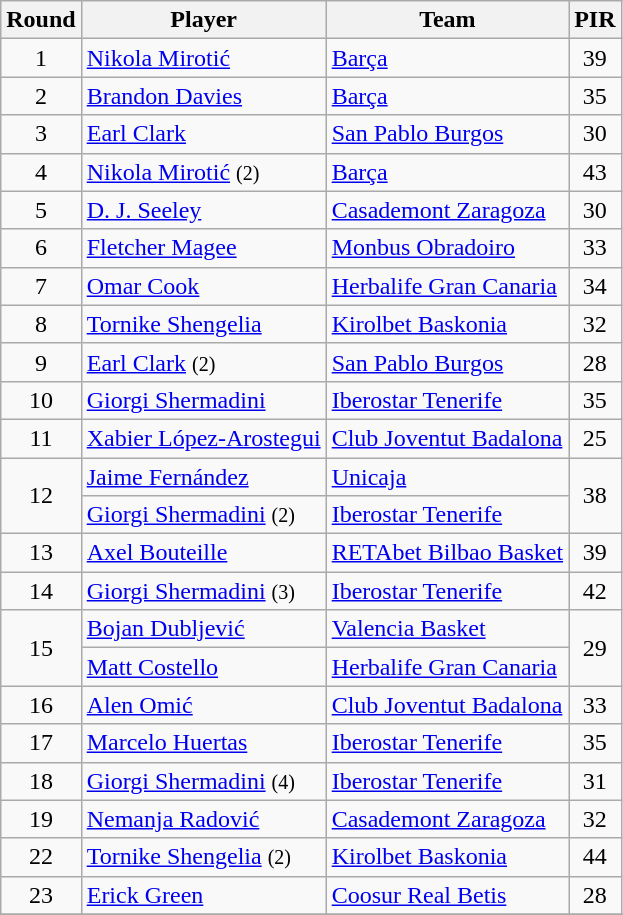<table class="wikitable sortable" style="text-align: center;">
<tr>
<th>Round</th>
<th>Player</th>
<th>Team</th>
<th>PIR</th>
</tr>
<tr>
<td>1</td>
<td style="text-align:left;"> <a href='#'>Nikola Mirotić</a></td>
<td style="text-align:left;"><a href='#'>Barça</a></td>
<td>39</td>
</tr>
<tr>
<td>2</td>
<td style="text-align:left;"> <a href='#'>Brandon Davies</a></td>
<td style="text-align:left;"><a href='#'>Barça</a></td>
<td>35</td>
</tr>
<tr>
<td>3</td>
<td style="text-align:left;"> <a href='#'>Earl Clark</a></td>
<td style="text-align:left;"><a href='#'>San Pablo Burgos</a></td>
<td>30</td>
</tr>
<tr>
<td>4</td>
<td style="text-align:left;"> <a href='#'>Nikola Mirotić</a> <small>(2)</small></td>
<td style="text-align:left;"><a href='#'>Barça</a></td>
<td>43</td>
</tr>
<tr>
<td>5</td>
<td style="text-align:left;"> <a href='#'>D. J. Seeley</a></td>
<td style="text-align:left;"><a href='#'>Casademont Zaragoza</a></td>
<td>30</td>
</tr>
<tr>
<td>6</td>
<td style="text-align:left;"> <a href='#'>Fletcher Magee</a></td>
<td style="text-align:left;"><a href='#'>Monbus Obradoiro</a></td>
<td>33</td>
</tr>
<tr>
<td>7</td>
<td style="text-align:left;"> <a href='#'>Omar Cook</a></td>
<td style="text-align:left;"><a href='#'>Herbalife Gran Canaria</a></td>
<td>34</td>
</tr>
<tr>
<td>8</td>
<td style="text-align:left;"> <a href='#'>Tornike Shengelia</a></td>
<td style="text-align:left;"><a href='#'>Kirolbet Baskonia</a></td>
<td>32</td>
</tr>
<tr>
<td>9</td>
<td style="text-align:left;"> <a href='#'>Earl Clark</a> <small>(2)</small></td>
<td style="text-align:left;"><a href='#'>San Pablo Burgos</a></td>
<td>28</td>
</tr>
<tr>
<td>10</td>
<td style="text-align:left;"> <a href='#'>Giorgi Shermadini</a></td>
<td style="text-align:left;"><a href='#'>Iberostar Tenerife</a></td>
<td>35</td>
</tr>
<tr>
<td>11</td>
<td style="text-align:left;"> <a href='#'>Xabier López-Arostegui</a></td>
<td style="text-align:left;"><a href='#'>Club Joventut Badalona</a></td>
<td>25</td>
</tr>
<tr>
<td rowspan=2>12</td>
<td style="text-align:left;"> <a href='#'>Jaime Fernández</a></td>
<td style="text-align:left;"><a href='#'>Unicaja</a></td>
<td rowspan=2>38</td>
</tr>
<tr>
<td style="text-align:left;"> <a href='#'>Giorgi Shermadini</a> <small>(2)</small></td>
<td style="text-align:left;"><a href='#'>Iberostar Tenerife</a></td>
</tr>
<tr>
<td>13</td>
<td style="text-align:left;"> <a href='#'>Axel Bouteille</a></td>
<td style="text-align:left;"><a href='#'>RETAbet Bilbao Basket</a></td>
<td>39</td>
</tr>
<tr>
<td>14</td>
<td style="text-align:left;"> <a href='#'>Giorgi Shermadini</a> <small>(3)</small></td>
<td style="text-align:left;"><a href='#'>Iberostar Tenerife</a></td>
<td>42</td>
</tr>
<tr>
<td rowspan=2>15</td>
<td style="text-align:left;"> <a href='#'>Bojan Dubljević</a></td>
<td style="text-align:left;"><a href='#'>Valencia Basket</a></td>
<td rowspan=2>29</td>
</tr>
<tr>
<td style="text-align:left;"> <a href='#'>Matt Costello</a></td>
<td style="text-align:left;"><a href='#'>Herbalife Gran Canaria</a></td>
</tr>
<tr>
<td>16</td>
<td style="text-align:left;"> <a href='#'>Alen Omić</a></td>
<td style="text-align:left;"><a href='#'>Club Joventut Badalona</a></td>
<td>33</td>
</tr>
<tr>
<td>17</td>
<td style="text-align:left;"> <a href='#'>Marcelo Huertas</a></td>
<td style="text-align:left;"><a href='#'>Iberostar Tenerife</a></td>
<td>35</td>
</tr>
<tr>
<td>18</td>
<td style="text-align:left;"> <a href='#'>Giorgi Shermadini</a> <small>(4)</small></td>
<td style="text-align:left;"><a href='#'>Iberostar Tenerife</a></td>
<td>31</td>
</tr>
<tr>
<td>19</td>
<td style="text-align:left;"> <a href='#'>Nemanja Radović</a></td>
<td style="text-align:left;"><a href='#'>Casademont Zaragoza</a></td>
<td>32</td>
</tr>
<tr>
<td>22</td>
<td style="text-align:left;"> <a href='#'>Tornike Shengelia</a> <small>(2)</small></td>
<td style="text-align:left;"><a href='#'>Kirolbet Baskonia</a></td>
<td>44</td>
</tr>
<tr>
<td>23</td>
<td style="text-align:left;"> <a href='#'>Erick Green</a></td>
<td style="text-align:left;"><a href='#'>Coosur Real Betis</a></td>
<td>28</td>
</tr>
<tr>
</tr>
</table>
